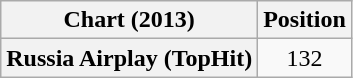<table class="wikitable plainrowheaders" style="text-align:center;">
<tr>
<th scope="col">Chart (2013)</th>
<th scope="col">Position</th>
</tr>
<tr>
<th scope="row">Russia Airplay (TopHit)</th>
<td>132</td>
</tr>
</table>
